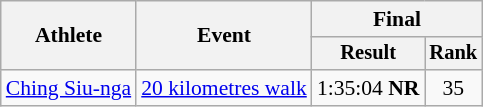<table class="wikitable" style="font-size:90%">
<tr>
<th rowspan="2">Athlete</th>
<th rowspan="2">Event</th>
<th colspan="2">Final</th>
</tr>
<tr style="font-size:95%">
<th>Result</th>
<th>Rank</th>
</tr>
<tr style=text-align:center>
<td style=text-align:left><a href='#'>Ching Siu-nga</a></td>
<td style=text-align:left><a href='#'>20 kilometres walk</a></td>
<td>1:35:04 <strong>NR</strong></td>
<td>35</td>
</tr>
</table>
